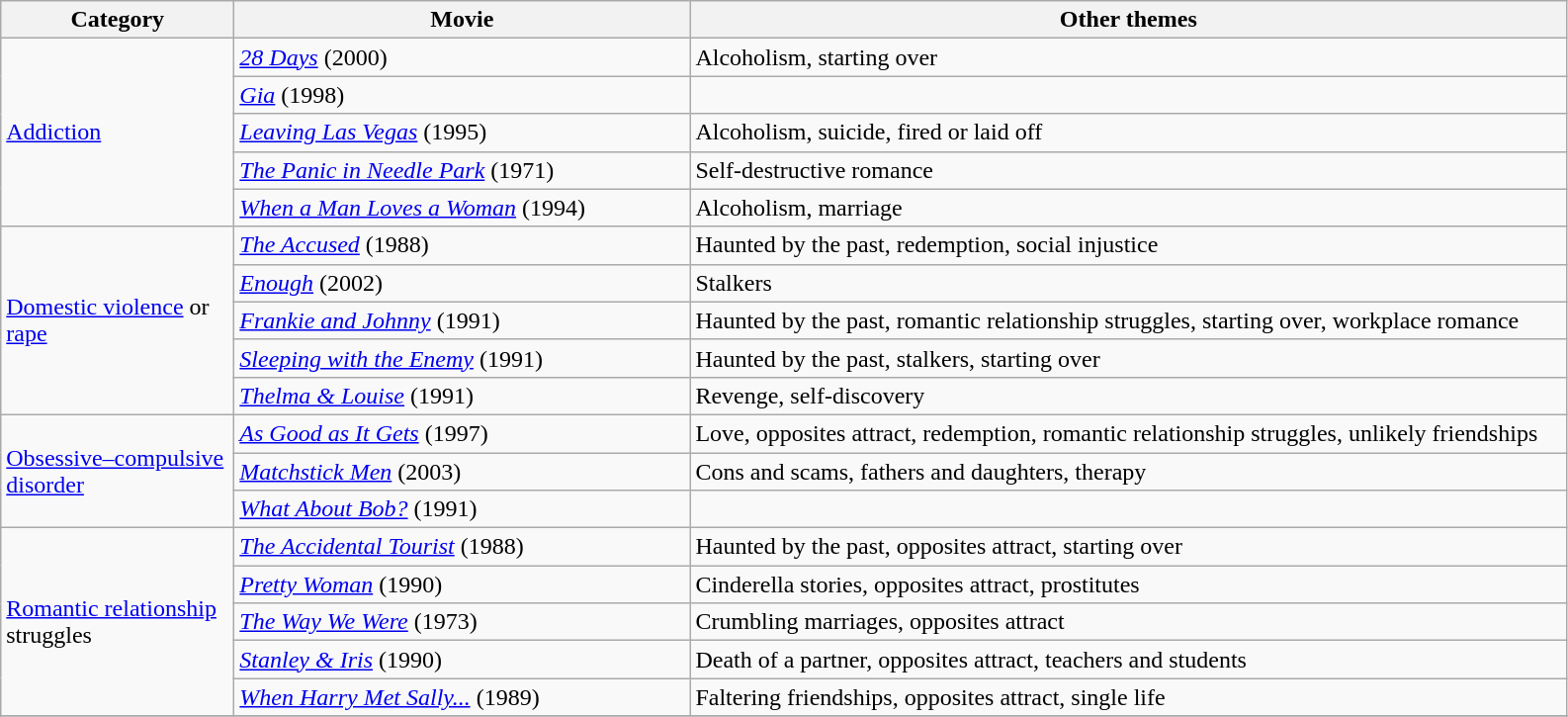<table class="wikitable">
<tr>
<th scope="col" width="150" rowspan="1" colspan="1">Category</th>
<th scope="col" width="300" rowspan="1" colspan="2">Movie</th>
<th>Other themes</th>
</tr>
<tr>
<td rowspan="5" colspan="1"><a href='#'>Addiction</a></td>
<td rowspan="1" colspan="2"><em><a href='#'>28 Days</a></em> (2000)</td>
<td>Alcoholism, starting over</td>
</tr>
<tr>
<td rowspan="1" colspan="2"><em><a href='#'>Gia</a></em> (1998)</td>
<td></td>
</tr>
<tr>
<td rowspan="1" colspan="2"><em><a href='#'>Leaving Las Vegas</a></em> (1995)</td>
<td>Alcoholism, suicide, fired or laid off</td>
</tr>
<tr>
<td rowspan="1" colspan="2"><em><a href='#'>The Panic in Needle Park</a></em> (1971)</td>
<td>Self-destructive romance</td>
</tr>
<tr>
<td rowspan="1" colspan="2"><em><a href='#'>When a Man Loves a Woman</a></em> (1994)</td>
<td>Alcoholism, marriage</td>
</tr>
<tr>
<td rowspan="5" colspan="1"><a href='#'>Domestic violence</a> or <a href='#'>rape</a></td>
<td rowspan="1" colspan="2"><em><a href='#'>The Accused</a></em> (1988)</td>
<td>Haunted by the past, redemption, social injustice</td>
</tr>
<tr>
<td rowspan="1" colspan="2"><em><a href='#'>Enough</a></em> (2002)</td>
<td>Stalkers</td>
</tr>
<tr>
<td rowspan="1" colspan="2"><em><a href='#'>Frankie and Johnny</a></em> (1991)</td>
<td>Haunted by the past, romantic relationship struggles, starting over, workplace romance</td>
</tr>
<tr>
<td rowspan="1" colspan="2"><em><a href='#'>Sleeping with the Enemy</a></em> (1991)</td>
<td>Haunted by the past, stalkers, starting over</td>
</tr>
<tr>
<td rowspan="1" colspan="2"><em><a href='#'>Thelma & Louise</a></em> (1991)</td>
<td>Revenge, self-discovery</td>
</tr>
<tr>
<td rowspan="3" colspan="1"><a href='#'>Obsessive–compulsive disorder</a></td>
<td rowspan="1" colspan="2"><em><a href='#'>As Good as It Gets</a></em> (1997)</td>
<td>Love, opposites attract, redemption, romantic relationship struggles, unlikely friendships    </td>
</tr>
<tr>
<td rowspan="1" colspan="2"><em><a href='#'>Matchstick Men</a></em> (2003)</td>
<td>Cons and scams, fathers and daughters, therapy</td>
</tr>
<tr>
<td rowspan="1" colspan="2"><em><a href='#'>What About Bob?</a></em> (1991)</td>
<td></td>
</tr>
<tr>
<td rowspan="5" colspan="1"><a href='#'>Romantic relationship</a> struggles</td>
<td rowspan="1" colspan="2"><em><a href='#'>The Accidental Tourist</a></em> (1988)</td>
<td>Haunted by the past, opposites attract, starting over</td>
</tr>
<tr>
<td rowspan="1" colspan="2"><em><a href='#'>Pretty Woman</a></em> (1990)</td>
<td>Cinderella stories, opposites attract, prostitutes</td>
</tr>
<tr>
<td rowspan="1" colspan="2"><em><a href='#'>The Way We Were</a></em> (1973)</td>
<td>Crumbling marriages, opposites attract</td>
</tr>
<tr>
<td rowspan="1" colspan="2"><em><a href='#'>Stanley & Iris</a></em> (1990)</td>
<td>Death of a partner, opposites attract, teachers and students</td>
</tr>
<tr>
<td rowspan="1" colspan="2"><em><a href='#'>When Harry Met Sally...</a></em> (1989)</td>
<td>Faltering friendships, opposites attract, single life</td>
</tr>
<tr>
</tr>
<tr>
</tr>
</table>
